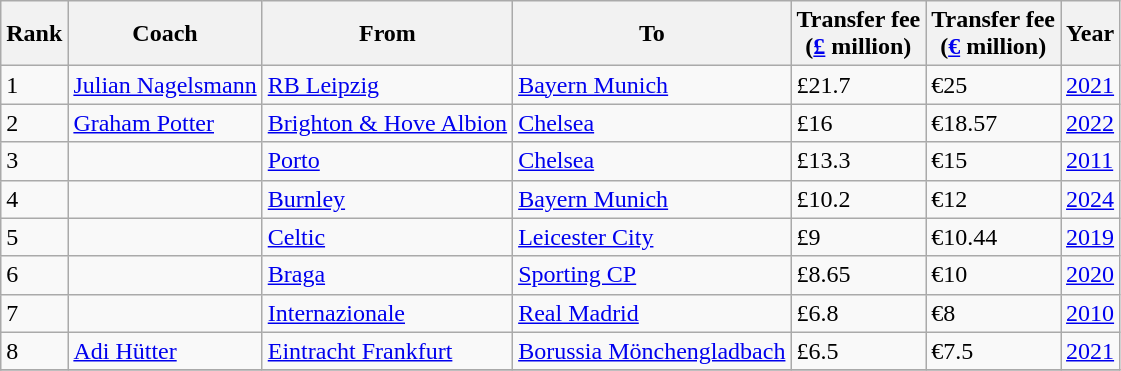<table class="wikitable sortable">
<tr>
<th>Rank</th>
<th>Coach</th>
<th>From</th>
<th>To</th>
<th>Transfer fee<br>(<a href='#'>£</a> million)</th>
<th>Transfer fee<br>(<a href='#'>€</a> million)</th>
<th>Year</th>
</tr>
<tr>
<td>1</td>
<td> <a href='#'>Julian Nagelsmann</a></td>
<td> <a href='#'>RB Leipzig</a></td>
<td> <a href='#'>Bayern Munich</a></td>
<td>£21.7</td>
<td>€25</td>
<td><a href='#'>2021</a></td>
</tr>
<tr>
<td>2</td>
<td> <a href='#'>Graham Potter</a></td>
<td> <a href='#'>Brighton & Hove Albion</a></td>
<td> <a href='#'>Chelsea</a></td>
<td>£16</td>
<td>€18.57</td>
<td><a href='#'>2022</a></td>
</tr>
<tr>
<td>3</td>
<td> </td>
<td> <a href='#'>Porto</a></td>
<td> <a href='#'>Chelsea</a></td>
<td>£13.3</td>
<td>€15</td>
<td><a href='#'>2011</a></td>
</tr>
<tr>
<td>4</td>
<td> </td>
<td> <a href='#'>Burnley</a></td>
<td> <a href='#'>Bayern Munich</a></td>
<td>£10.2</td>
<td>€12</td>
<td><a href='#'>2024</a></td>
</tr>
<tr>
<td>5</td>
<td> </td>
<td> <a href='#'>Celtic</a></td>
<td> <a href='#'>Leicester City</a></td>
<td>£9</td>
<td>€10.44</td>
<td><a href='#'>2019</a></td>
</tr>
<tr>
<td>6</td>
<td> </td>
<td> <a href='#'>Braga</a></td>
<td> <a href='#'>Sporting CP</a></td>
<td>£8.65</td>
<td>€10</td>
<td><a href='#'>2020</a></td>
</tr>
<tr>
<td>7</td>
<td> </td>
<td> <a href='#'>Internazionale</a></td>
<td> <a href='#'>Real Madrid</a></td>
<td>£6.8</td>
<td>€8</td>
<td><a href='#'>2010</a></td>
</tr>
<tr>
<td>8</td>
<td> <a href='#'>Adi Hütter</a></td>
<td> <a href='#'>Eintracht Frankfurt</a></td>
<td> <a href='#'>Borussia Mönchengladbach</a></td>
<td>£6.5</td>
<td>€7.5</td>
<td><a href='#'>2021</a></td>
</tr>
<tr>
</tr>
</table>
